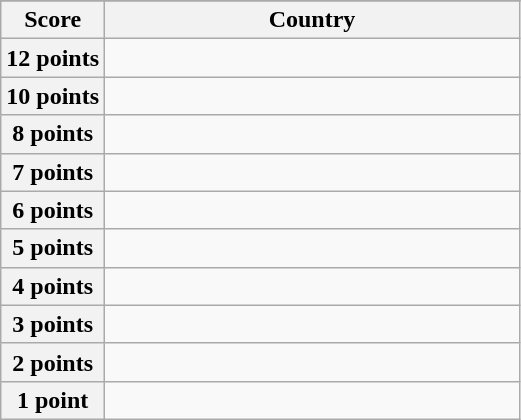<table class="wikitable">
<tr>
</tr>
<tr>
<th scope="col" width="20%">Score</th>
<th scope="col">Country</th>
</tr>
<tr>
<th scope="row">12 points</th>
<td></td>
</tr>
<tr>
<th scope="row">10 points</th>
<td></td>
</tr>
<tr>
<th scope="row">8 points</th>
<td></td>
</tr>
<tr>
<th scope="row">7 points</th>
<td></td>
</tr>
<tr>
<th scope="row">6 points</th>
<td></td>
</tr>
<tr>
<th scope="row">5 points</th>
<td></td>
</tr>
<tr>
<th scope="row">4 points</th>
<td></td>
</tr>
<tr>
<th scope="row">3 points</th>
<td></td>
</tr>
<tr>
<th scope="row">2 points</th>
<td></td>
</tr>
<tr>
<th scope="row">1 point</th>
<td></td>
</tr>
</table>
